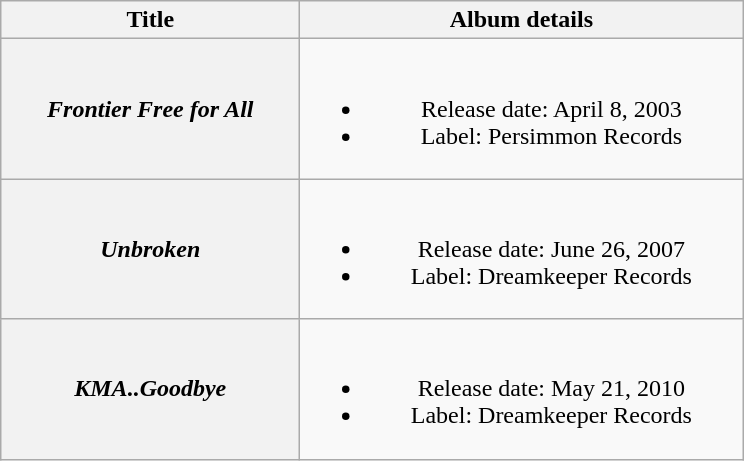<table class="wikitable plainrowheaders" style="text-align:center;">
<tr>
<th style="width:12em;">Title</th>
<th style="width:18em;">Album details</th>
</tr>
<tr>
<th scope="row"><em>Frontier Free for All</em></th>
<td><br><ul><li>Release date: April 8, 2003</li><li>Label: Persimmon Records</li></ul></td>
</tr>
<tr>
<th scope="row"><em>Unbroken</em></th>
<td><br><ul><li>Release date: June 26, 2007</li><li>Label: Dreamkeeper Records</li></ul></td>
</tr>
<tr>
<th scope="row"><em>KMA..Goodbye</em></th>
<td><br><ul><li>Release date: May 21, 2010</li><li>Label: Dreamkeeper Records</li></ul></td>
</tr>
</table>
